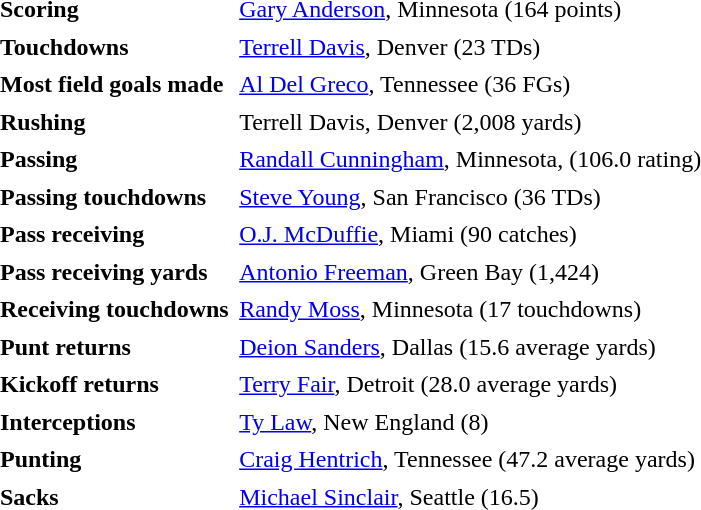<table cellpadding="3" cellspacing="1">
<tr>
<td><strong>Scoring</strong></td>
<td><a href='#'>Gary Anderson</a>, Minnesota (164 points)</td>
</tr>
<tr>
<td><strong>Touchdowns</strong></td>
<td><a href='#'>Terrell Davis</a>, Denver (23 TDs)</td>
</tr>
<tr>
<td><strong>Most field goals made</strong></td>
<td><a href='#'>Al Del Greco</a>, Tennessee (36 FGs)</td>
</tr>
<tr>
<td><strong>Rushing</strong></td>
<td>Terrell Davis, Denver (2,008 yards)</td>
</tr>
<tr>
<td><strong>Passing</strong></td>
<td><a href='#'>Randall Cunningham</a>, Minnesota, (106.0 rating)</td>
</tr>
<tr>
<td><strong>Passing touchdowns</strong></td>
<td><a href='#'>Steve Young</a>, San Francisco (36 TDs)</td>
</tr>
<tr>
<td><strong>Pass receiving</strong></td>
<td><a href='#'>O.J. McDuffie</a>, Miami (90 catches)</td>
</tr>
<tr>
<td><strong>Pass receiving yards</strong></td>
<td><a href='#'>Antonio Freeman</a>, Green Bay (1,424)</td>
</tr>
<tr>
<td><strong>Receiving touchdowns</strong></td>
<td><a href='#'>Randy Moss</a>, Minnesota (17 touchdowns)</td>
</tr>
<tr>
<td><strong>Punt returns</strong></td>
<td><a href='#'>Deion Sanders</a>, Dallas (15.6 average yards)</td>
</tr>
<tr>
<td><strong>Kickoff returns</strong></td>
<td><a href='#'>Terry Fair</a>, Detroit (28.0 average yards)</td>
</tr>
<tr>
<td><strong>Interceptions</strong></td>
<td><a href='#'>Ty Law</a>, New England (8)</td>
</tr>
<tr>
<td><strong>Punting</strong></td>
<td><a href='#'>Craig Hentrich</a>, Tennessee (47.2 average yards)</td>
</tr>
<tr>
<td><strong>Sacks</strong></td>
<td><a href='#'>Michael Sinclair</a>, Seattle (16.5)</td>
</tr>
</table>
